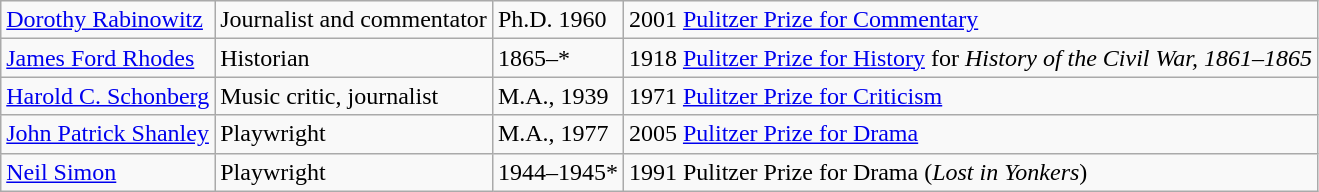<table class="wikitable">
<tr>
<td><a href='#'>Dorothy Rabinowitz</a></td>
<td>Journalist and commentator</td>
<td>Ph.D. 1960</td>
<td>2001 <a href='#'>Pulitzer Prize for Commentary</a></td>
</tr>
<tr>
<td><a href='#'>James Ford Rhodes</a></td>
<td>Historian</td>
<td>1865–*</td>
<td>1918 <a href='#'>Pulitzer Prize for History</a> for <em>History of the Civil War, 1861–1865</em></td>
</tr>
<tr>
<td><a href='#'>Harold C. Schonberg</a></td>
<td>Music critic, journalist</td>
<td>M.A., 1939</td>
<td>1971 <a href='#'>Pulitzer Prize for Criticism</a></td>
</tr>
<tr>
<td><a href='#'>John Patrick Shanley</a></td>
<td>Playwright</td>
<td>M.A., 1977</td>
<td>2005 <a href='#'>Pulitzer Prize for Drama</a></td>
</tr>
<tr>
<td><a href='#'>Neil Simon</a></td>
<td>Playwright</td>
<td>1944–1945*</td>
<td>1991 Pulitzer Prize for Drama (<em>Lost in Yonkers</em>)</td>
</tr>
</table>
